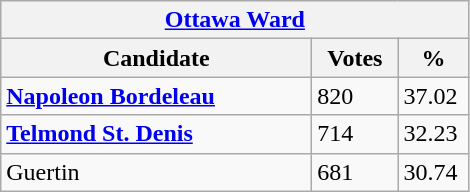<table class="wikitable">
<tr>
<th colspan="3"><a href='#'>Ottawa Ward</a></th>
</tr>
<tr>
<th style="width: 200px">Candidate</th>
<th style="width: 50px">Votes</th>
<th style="width: 40px">%</th>
</tr>
<tr>
<td><strong><a href='#'>Napoleon Bordeleau</a></strong></td>
<td>820</td>
<td>37.02</td>
</tr>
<tr>
<td><strong><a href='#'>Telmond St. Denis</a></strong></td>
<td>714</td>
<td>32.23</td>
</tr>
<tr>
<td>Guertin</td>
<td>681</td>
<td>30.74</td>
</tr>
</table>
